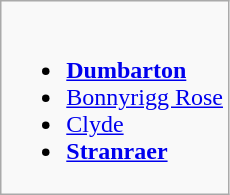<table class="wikitable">
<tr>
<td valign="top"><br><ul><li><strong><a href='#'>Dumbarton</a></strong></li><li><a href='#'>Bonnyrigg Rose</a></li><li><a href='#'>Clyde</a></li><li><strong><a href='#'>Stranraer</a></strong></li></ul></td>
</tr>
</table>
